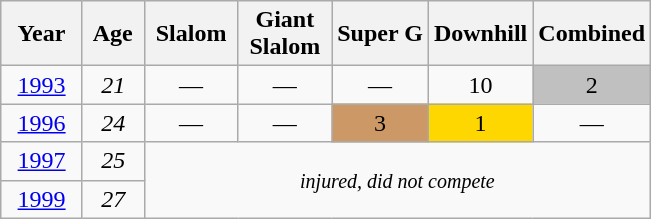<table class=wikitable style="text-align:center">
<tr>
<th>  Year  </th>
<th> Age </th>
<th> Slalom </th>
<th> Giant <br> Slalom </th>
<th>Super G</th>
<th>Downhill</th>
<th>Combined</th>
</tr>
<tr>
<td><a href='#'>1993</a></td>
<td><em>21</em></td>
<td>—</td>
<td>—</td>
<td>—</td>
<td>10</td>
<td style="background:silver;">2</td>
</tr>
<tr>
<td><a href='#'>1996</a></td>
<td><em>24</em></td>
<td>—</td>
<td>—</td>
<td style="background:#c96;">3</td>
<td style="background:gold;">1</td>
<td>—</td>
</tr>
<tr>
<td><a href='#'>1997</a></td>
<td><em>25</em></td>
<td colspan=6 rowspan=2><small><em>injured, did not compete</em></small></td>
</tr>
<tr>
<td><a href='#'>1999</a></td>
<td><em>27</em></td>
</tr>
</table>
